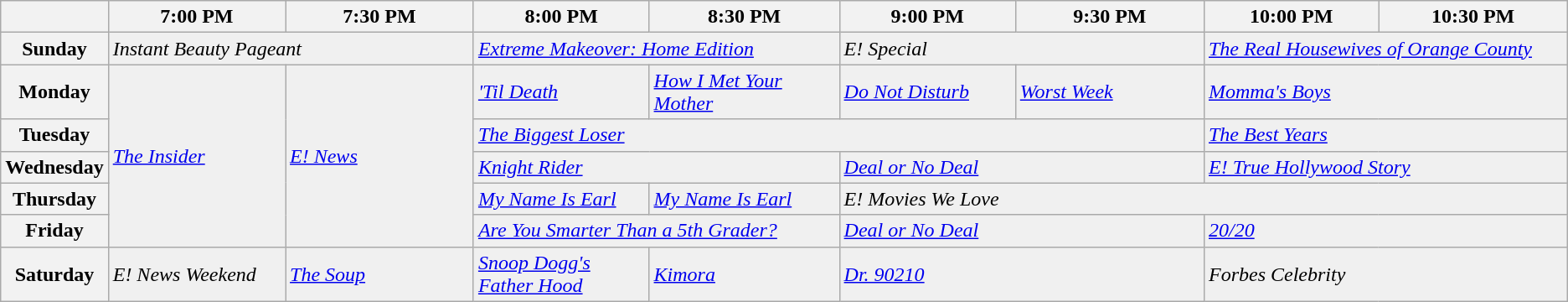<table class="wikitable">
<tr>
<th bgcolor="#C0C0C0"> </th>
<th width="12%" bgcolor="#C0C0C0">7:00 PM</th>
<th width="13%" bgcolor="#C0C0C0">7:30 PM</th>
<th width="12%" bgcolor="#C0C0C0">8:00 PM</th>
<th width="13%" bgcolor="#C0C0C0">8:30 PM</th>
<th width="12%" bgcolor="#C0C0C0">9:00 PM</th>
<th width="13%" bgcolor="#C0C0C0">9:30 PM</th>
<th width="12%" bgcolor="#C0C0C0">10:00 PM</th>
<th width="13%" bgcolor="#C0C0C0">10:30 PM</th>
</tr>
<tr>
<th bgcolor="#C0C0C0">Sunday</th>
<td bgcolor="#F0F0F0" colspan="2"><em>Instant Beauty Pageant</em></td>
<td bgcolor="#F0F0F0" colspan="2"><em><a href='#'>Extreme Makeover: Home Edition</a></em></td>
<td bgcolor="#F0F0F0" colspan="2"><em>E! Special</em></td>
<td bgcolor="#F0F0F0" colspan="2"><em><a href='#'>The Real Housewives of Orange County</a></em></td>
</tr>
<tr>
<th bgcolor="#C0C0C0">Monday</th>
<td bgcolor="#F0F0F0" rowspan="5"><em><a href='#'>The Insider</a></em></td>
<td bgcolor="#F0F0F0" rowspan="5"><em><a href='#'>E! News</a></em></td>
<td bgcolor="#F0F0F0"><em><a href='#'>'Til Death</a></em></td>
<td bgcolor="#F0F0F0"><em><a href='#'>How I Met Your Mother</a></em></td>
<td bgcolor="#F0F0F0"><em><a href='#'>Do Not Disturb</a></em></td>
<td bgcolor="#F0F0F0"><em><a href='#'>Worst Week</a></em></td>
<td bgcolor="#F0F0F0" colspan="2"><em><a href='#'>Momma's Boys</a></em></td>
</tr>
<tr>
<th bgcolor="#C0C0C0">Tuesday</th>
<td bgcolor="#F0F0F0" colspan="4"><em><a href='#'>The Biggest Loser</a></em></td>
<td bgcolor="#F0F0F0" colspan="2"><em><a href='#'>The Best Years</a></em></td>
</tr>
<tr>
<th bgcolor="#C0C0C0">Wednesday</th>
<td bgcolor="#F0F0F0" colspan="2"><em><a href='#'>Knight Rider</a></em></td>
<td bgcolor="#F0F0F0" colspan="2"><em><a href='#'>Deal or No Deal</a></em></td>
<td bgcolor="#F0F0F0" colspan="2"><em><a href='#'>E! True Hollywood Story</a></em></td>
</tr>
<tr>
<th bgcolor="#C0C0C0">Thursday</th>
<td bgcolor="#F0F0F0"><em><a href='#'>My Name Is Earl</a></em></td>
<td bgcolor="#F0F0F0"><em><a href='#'>My Name Is Earl</a></em></td>
<td bgcolor="#F0F0F0" colspan="4"><em>E! Movies We Love</em></td>
</tr>
<tr>
<th bgcolor="#C0C0C0">Friday</th>
<td bgcolor="#F0F0F0" colspan="2"><em><a href='#'>Are You Smarter Than a 5th Grader?</a></em></td>
<td bgcolor="#F0F0F0" colspan="2"><em><a href='#'>Deal or No Deal</a></em></td>
<td bgcolor="#F0F0F0" colspan="2"><em><a href='#'>20/20</a></em></td>
</tr>
<tr>
<th bgcolor="#C0C0C0">Saturday</th>
<td bgcolor="#F0F0F0"><em>E! News Weekend</em></td>
<td bgcolor="#F0F0F0"><em><a href='#'>The Soup</a></em></td>
<td bgcolor="#F0F0F0"><em><a href='#'>Snoop Dogg's Father Hood</a></em></td>
<td bgcolor="#F0F0F0"><em><a href='#'>Kimora</a></em></td>
<td bgcolor="#F0F0F0" colspan="2"><em><a href='#'>Dr. 90210</a></em></td>
<td bgcolor="#F0F0F0" colspan="2"><em>Forbes Celebrity</em></td>
</tr>
</table>
